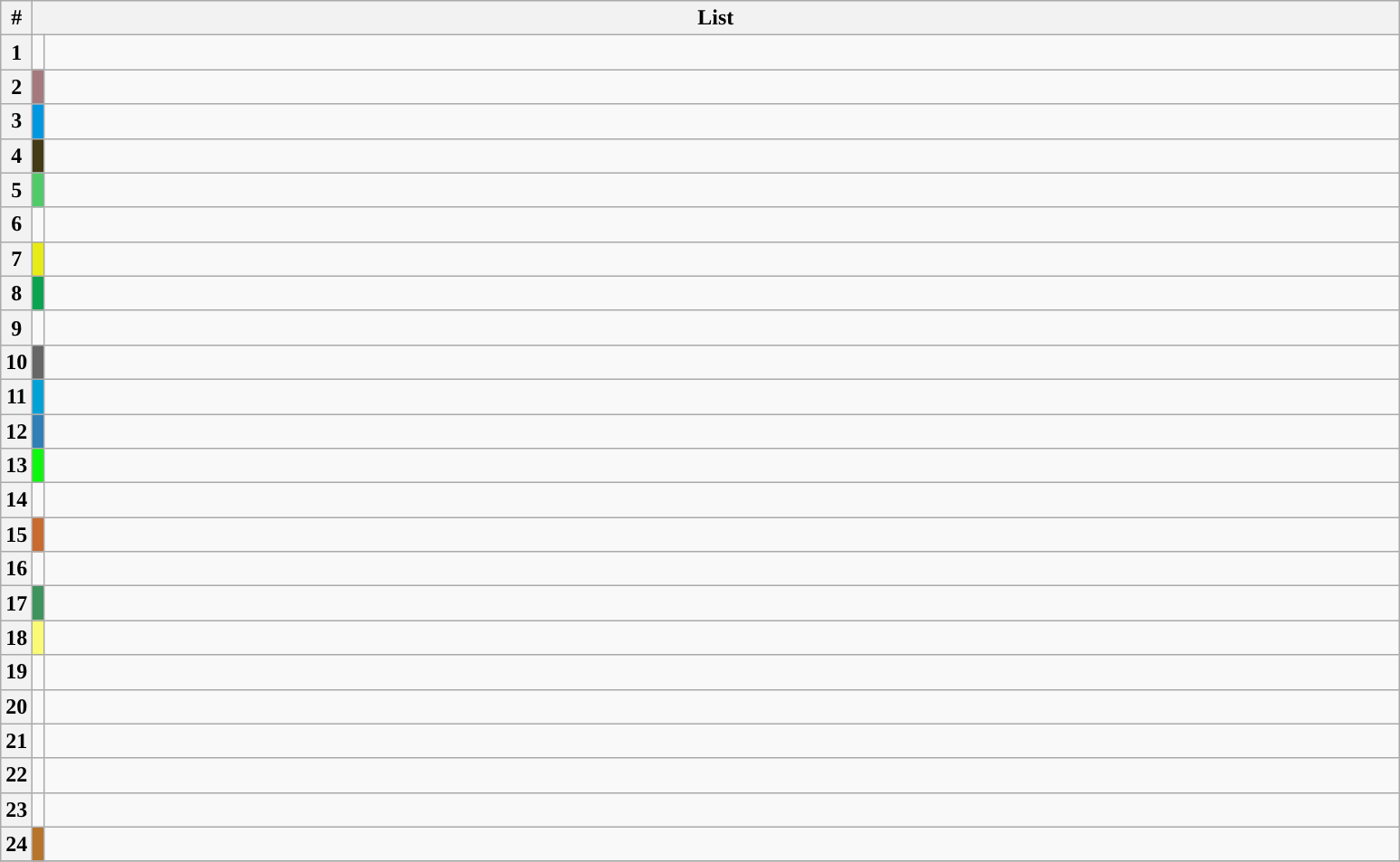<table class=wikitable>
<tr>
<th>#</th>
<th colspan=2 width=1000>List</th>
</tr>
<tr>
<th>1</th>
<td width="1"></td>
<td><br>



</td>
</tr>
<tr>
<th>2</th>
<td width="1" bgcolor="#A47A7E"></td>
<td><br>



</td>
</tr>
<tr>
<th>3</th>
<td width="1" bgcolor="#0198E2"></td>
<td><br>



</td>
</tr>
<tr>
<th>4</th>
<td width="1" bgcolor="#433A16"></td>
<td><br>



</td>
</tr>
<tr>
<th>5</th>
<td width="1" bgcolor="#4FCB68"></td>
<td><br>



</td>
</tr>
<tr>
<th>6</th>
<td width="1"></td>
<td><br>
</td>
</tr>
<tr>
<th>7</th>
<td width="1" bgcolor="#E7EB16"></td>
<td><br>



</td>
</tr>
<tr>
<th>8</th>
<td width="1" bgcolor="#0AA450"></td>
<td><br>



</td>
</tr>
<tr>
<th>9</th>
<td width="1"></td>
<td><br>



</td>
</tr>
<tr>
<th>10</th>
<td width="1" bgcolor="#666666"></td>
<td><br>



</td>
</tr>
<tr>
<th>11</th>
<td width="1" bgcolor="#00A1D7"></td>
<td><br>



</td>
</tr>
<tr>
<th>12</th>
<td width="1" bgcolor="#3080B7"></td>
<td><br>



</td>
</tr>
<tr>
<th>13</th>
<td width="1" bgcolor="#0EF70E"></td>
<td><br>



</td>
</tr>
<tr>
<th>14</th>
<td width="1"></td>
<td><br>



</td>
</tr>
<tr>
<th>15</th>
<td width="1" bgcolor="#C96A2F"></td>
<td><br>



</td>
</tr>
<tr>
<th>16</th>
<td width="1"></td>
<td><br>



</td>
</tr>
<tr>
<th>17</th>
<td width="1" bgcolor="#3F945D"></td>
<td><br>



</td>
</tr>
<tr>
<th>18</th>
<td width="1" bgcolor="#FAFA75"></td>
<td><br>



</td>
</tr>
<tr>
<th>19</th>
<td width="1"></td>
<td><br>



</td>
</tr>
<tr>
<th>20</th>
<td width="1"></td>
<td><br>



</td>
</tr>
<tr>
<th>21</th>
<td width="1"></td>
<td><br>



</td>
</tr>
<tr>
<th>22</th>
<td width="1"></td>
<td><br>



</td>
</tr>
<tr>
<th>23</th>
<td width="1"></td>
<td><br>



</td>
</tr>
<tr>
<th>24</th>
<td width="1" bgcolor="#B7752C"></td>
<td><br>



</td>
</tr>
<tr>
</tr>
</table>
